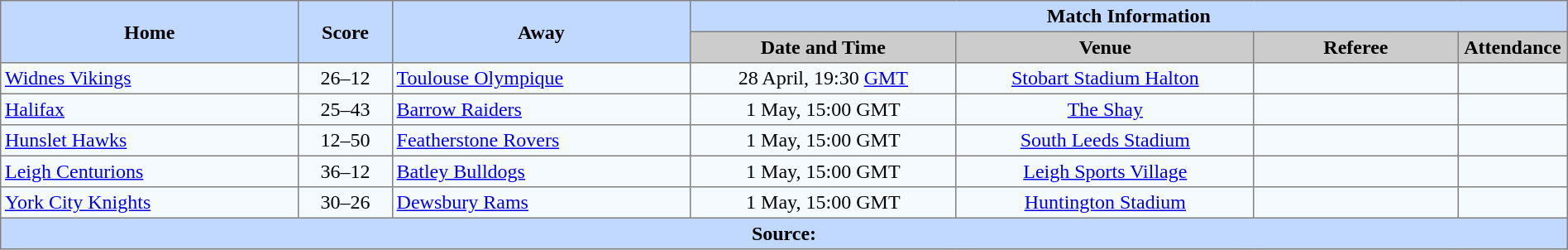<table border=1 style="border-collapse:collapse; text-align:center;" cellpadding=3 cellspacing=0 width=100%>
<tr bgcolor=#C1D8FF>
<th rowspan=2 width=19%>Home</th>
<th rowspan=2 width=6%>Score</th>
<th rowspan=2 width=19%>Away</th>
<th colspan=6>Match Information</th>
</tr>
<tr bgcolor=#CCCCCC>
<th width=17%>Date and Time</th>
<th width=19%>Venue</th>
<th width=13%>Referee</th>
<th width=7%>Attendance</th>
</tr>
<tr bgcolor=#F5FAFF>
<td align=left> <a href='#'>Widnes Vikings</a></td>
<td>26–12</td>
<td align=left> <a href='#'>Toulouse Olympique</a></td>
<td>28 April, 19:30 <a href='#'>GMT</a></td>
<td><a href='#'>Stobart Stadium Halton</a></td>
<td></td>
<td></td>
</tr>
<tr bgcolor=#F5FAFF>
<td align=left> <a href='#'>Halifax</a></td>
<td>25–43</td>
<td align=left> <a href='#'>Barrow Raiders</a></td>
<td>1 May, 15:00 GMT</td>
<td><a href='#'>The Shay</a></td>
<td></td>
<td></td>
</tr>
<tr bgcolor=#F5FAFF>
<td align=left> <a href='#'>Hunslet Hawks</a></td>
<td>12–50</td>
<td align=left> <a href='#'>Featherstone Rovers</a></td>
<td>1 May, 15:00 GMT</td>
<td><a href='#'>South Leeds Stadium</a></td>
<td></td>
<td></td>
</tr>
<tr bgcolor=#F5FAFF>
<td align=left> <a href='#'>Leigh Centurions</a></td>
<td>36–12</td>
<td align=left> <a href='#'>Batley Bulldogs</a></td>
<td>1 May, 15:00 GMT</td>
<td><a href='#'>Leigh Sports Village</a></td>
<td></td>
<td></td>
</tr>
<tr bgcolor=#F5FAFF>
<td align=left> <a href='#'>York City Knights</a></td>
<td>30–26</td>
<td align=left> <a href='#'>Dewsbury Rams</a></td>
<td>1 May, 15:00 GMT</td>
<td><a href='#'>Huntington Stadium</a></td>
<td></td>
<td></td>
</tr>
<tr bgcolor=#C1D8FF>
<th colspan=12>Source:</th>
</tr>
</table>
